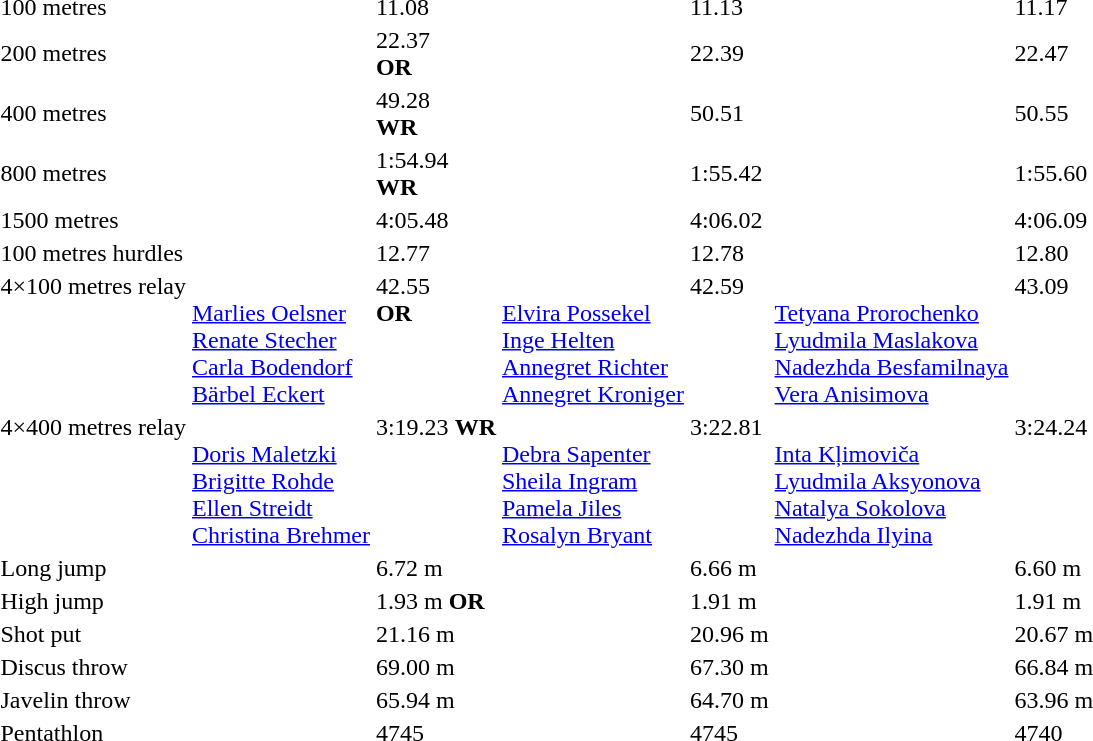<table>
<tr>
<td>100 metres<br></td>
<td></td>
<td>11.08</td>
<td></td>
<td>11.13</td>
<td></td>
<td>11.17</td>
</tr>
<tr>
<td>200 metres<br></td>
<td></td>
<td>22.37 <br><strong>OR</strong></td>
<td></td>
<td>22.39</td>
<td></td>
<td>22.47</td>
</tr>
<tr>
<td>400 metres<br></td>
<td></td>
<td>49.28 <br><strong>WR</strong></td>
<td></td>
<td>50.51</td>
<td></td>
<td>50.55</td>
</tr>
<tr>
<td>800 metres<br></td>
<td></td>
<td>1:54.94 <br><strong>WR</strong></td>
<td></td>
<td>1:55.42</td>
<td></td>
<td>1:55.60</td>
</tr>
<tr>
<td>1500 metres<br></td>
<td></td>
<td>4:05.48</td>
<td></td>
<td>4:06.02</td>
<td></td>
<td>4:06.09</td>
</tr>
<tr>
<td>100 metres hurdles<br></td>
<td></td>
<td>12.77</td>
<td></td>
<td>12.78</td>
<td></td>
<td>12.80</td>
</tr>
<tr valign="top">
<td>4×100 metres relay<br></td>
<td><br><a href='#'>Marlies Oelsner</a><br><a href='#'>Renate Stecher</a><br><a href='#'>Carla Bodendorf</a><br><a href='#'>Bärbel Eckert</a></td>
<td>42.55 <br><strong>OR</strong></td>
<td><br><a href='#'>Elvira Possekel</a><br><a href='#'>Inge Helten</a><br><a href='#'>Annegret Richter</a><br><a href='#'>Annegret Kroniger</a></td>
<td>42.59</td>
<td><br><a href='#'>Tetyana Prorochenko</a><br><a href='#'>Lyudmila Maslakova</a><br><a href='#'>Nadezhda Besfamilnaya</a><br><a href='#'>Vera Anisimova</a></td>
<td>43.09</td>
</tr>
<tr valign="top">
<td>4×400 metres relay<br></td>
<td><br><a href='#'>Doris Maletzki</a><br><a href='#'>Brigitte Rohde</a><br><a href='#'>Ellen Streidt</a><br><a href='#'>Christina Brehmer</a></td>
<td>3:19.23 <strong>WR</strong></td>
<td><br><a href='#'>Debra Sapenter</a><br><a href='#'>Sheila Ingram</a><br><a href='#'>Pamela Jiles</a><br><a href='#'>Rosalyn Bryant</a></td>
<td>3:22.81</td>
<td><br><a href='#'>Inta Kļimoviča</a><br><a href='#'>Lyudmila Aksyonova</a><br><a href='#'>Natalya Sokolova</a><br><a href='#'>Nadezhda Ilyina</a></td>
<td>3:24.24</td>
</tr>
<tr>
<td>Long jump<br></td>
<td></td>
<td>6.72 m</td>
<td></td>
<td>6.66 m</td>
<td></td>
<td>6.60 m</td>
</tr>
<tr>
<td>High jump<br></td>
<td></td>
<td>1.93 m <strong>OR</strong></td>
<td></td>
<td>1.91 m</td>
<td></td>
<td>1.91 m</td>
</tr>
<tr>
<td>Shot put<br></td>
<td></td>
<td>21.16 m</td>
<td></td>
<td>20.96 m</td>
<td></td>
<td>20.67 m</td>
</tr>
<tr>
<td>Discus throw<br></td>
<td></td>
<td>69.00 m</td>
<td></td>
<td>67.30 m</td>
<td></td>
<td>66.84 m</td>
</tr>
<tr>
<td>Javelin throw<br></td>
<td></td>
<td>65.94 m</td>
<td></td>
<td>64.70 m</td>
<td></td>
<td>63.96 m</td>
</tr>
<tr>
<td>Pentathlon<br></td>
<td></td>
<td>4745</td>
<td></td>
<td>4745</td>
<td></td>
<td>4740</td>
</tr>
</table>
